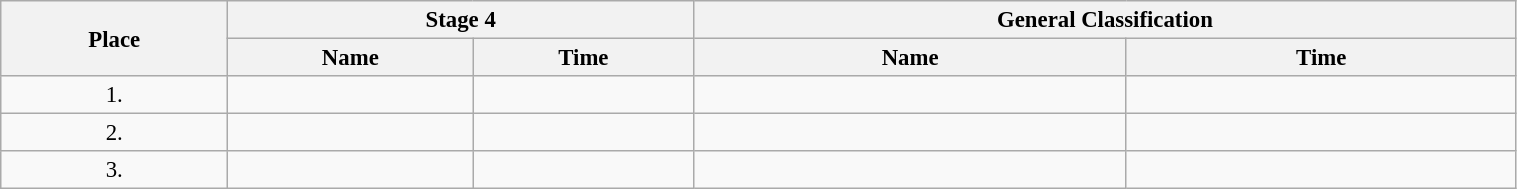<table class="wikitable"  style="font-size:95%; width:80%;">
<tr>
<th rowspan="2">Place</th>
<th colspan="2">Stage 4</th>
<th colspan="2">General Classification</th>
</tr>
<tr>
<th>Name</th>
<th>Time</th>
<th>Name</th>
<th>Time</th>
</tr>
<tr>
<td style="text-align:center;">1.</td>
<td></td>
<td></td>
<td></td>
<td></td>
</tr>
<tr>
<td style="text-align:center;">2.</td>
<td></td>
<td></td>
<td></td>
<td></td>
</tr>
<tr>
<td style="text-align:center;">3.</td>
<td></td>
<td></td>
<td></td>
<td></td>
</tr>
</table>
